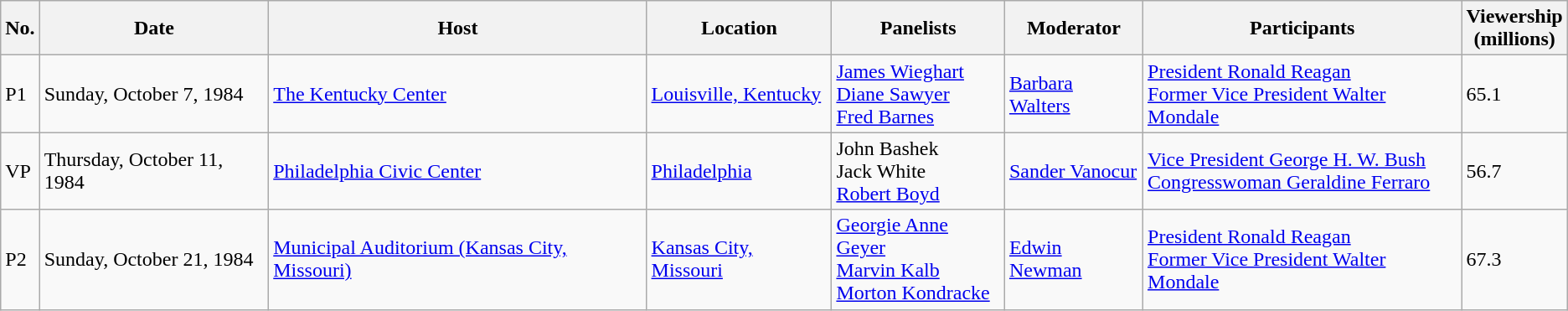<table class="wikitable">
<tr>
<th>No.</th>
<th>Date</th>
<th>Host</th>
<th>Location</th>
<th>Panelists</th>
<th>Moderator</th>
<th>Participants</th>
<th>Viewership<br>(millions)</th>
</tr>
<tr>
<td>P1</td>
<td>Sunday, October 7, 1984</td>
<td><a href='#'>The Kentucky Center</a></td>
<td><a href='#'>Louisville, Kentucky</a></td>
<td><a href='#'>James Wieghart</a><br><a href='#'>Diane Sawyer</a><br><a href='#'>Fred Barnes</a></td>
<td><a href='#'>Barbara Walters</a></td>
<td><a href='#'>President Ronald Reagan</a><br><a href='#'>Former Vice President Walter Mondale</a></td>
<td>65.1</td>
</tr>
<tr>
<td>VP</td>
<td>Thursday, October 11, 1984</td>
<td><a href='#'>Philadelphia Civic Center</a></td>
<td><a href='#'>Philadelphia</a></td>
<td>John Bashek<br>Jack White<br><a href='#'>Robert Boyd</a></td>
<td><a href='#'>Sander Vanocur</a></td>
<td><a href='#'>Vice President George H. W. Bush</a><br><a href='#'>Congresswoman Geraldine Ferraro</a></td>
<td>56.7</td>
</tr>
<tr>
<td>P2</td>
<td>Sunday, October 21, 1984</td>
<td><a href='#'>Municipal Auditorium (Kansas City, Missouri)</a></td>
<td><a href='#'>Kansas City, Missouri</a></td>
<td><a href='#'>Georgie Anne Geyer</a><br><a href='#'>Marvin Kalb</a><br><a href='#'>Morton Kondracke</a></td>
<td><a href='#'>Edwin Newman</a></td>
<td><a href='#'>President Ronald Reagan</a><br><a href='#'>Former Vice President Walter Mondale</a></td>
<td>67.3 </td>
</tr>
</table>
